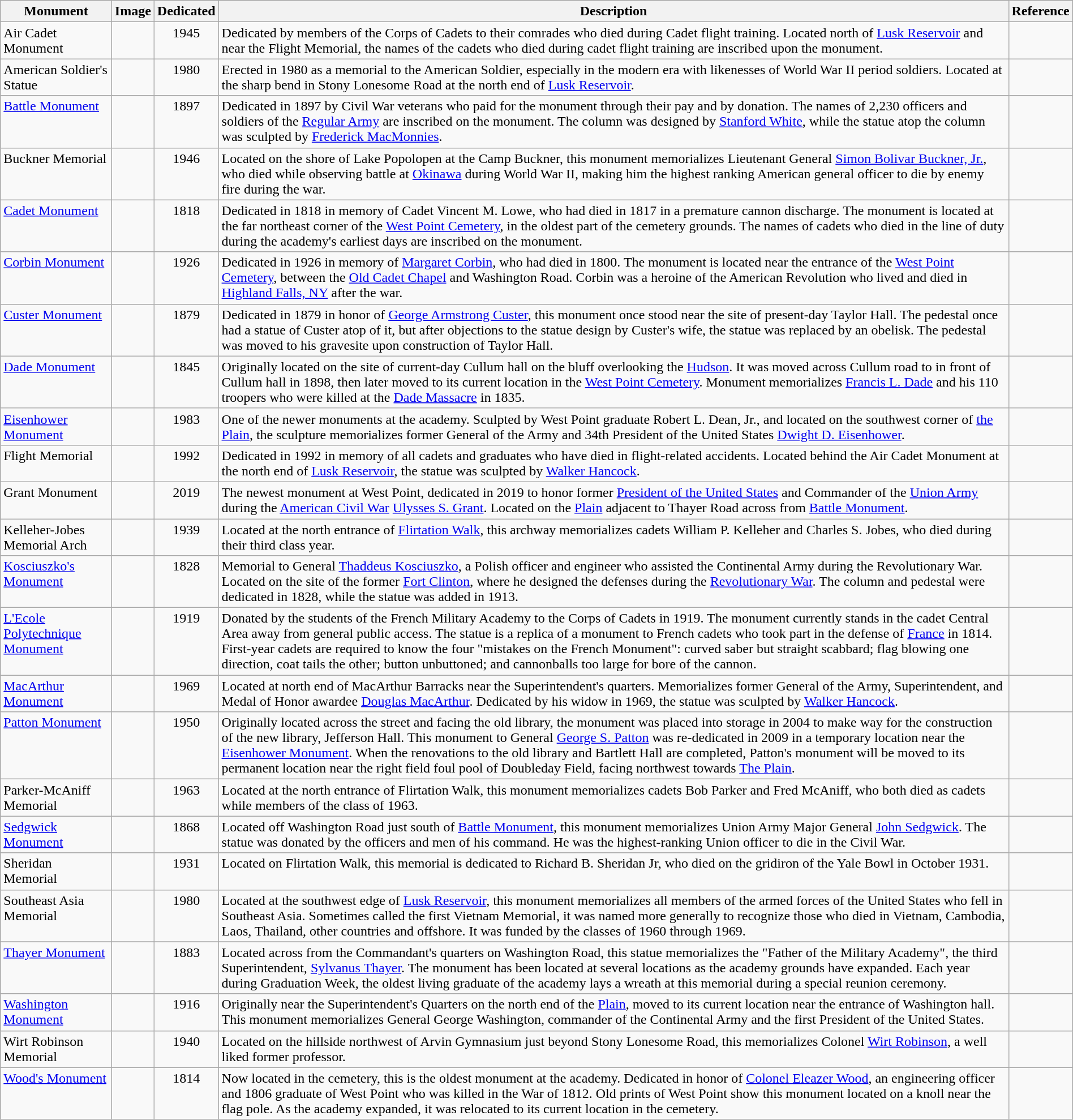<table class="wikitable sortable" style="width:100%">
<tr>
<th width="*">Monument</th>
<th width="*" class="unsortable">Image</th>
<th width="*">Dedicated</th>
<th width="*" class="unsortable">Description</th>
<th wdith="*" class="unsortable">Reference</th>
</tr>
<tr valign="top">
<td>Air Cadet Monument</td>
<td align="center"></td>
<td align="center">1945</td>
<td>Dedicated by members of the Corps of Cadets to their comrades who died during Cadet flight training.  Located north of <a href='#'>Lusk Reservoir</a> and near the Flight Memorial, the names of the cadets who died during cadet flight training are inscribed upon the monument.</td>
<td align="center"></td>
</tr>
<tr valign="top">
<td>American Soldier's Statue</td>
<td align="center"></td>
<td align="center">1980</td>
<td>Erected in 1980 as a memorial to the American Soldier, especially in the modern era with likenesses of World War II period soldiers.  Located at the sharp bend in Stony Lonesome Road at the north end of <a href='#'>Lusk Reservoir</a>.</td>
<td align="center"></td>
</tr>
<tr valign="top">
<td><a href='#'>Battle Monument</a></td>
<td align="center"></td>
<td align="center">1897</td>
<td>Dedicated in 1897 by Civil War veterans who paid for the monument through their pay and by donation. The names of 2,230 officers and soldiers of the <a href='#'>Regular Army</a> are inscribed on the monument. The column was designed by <a href='#'>Stanford White</a>, while the statue atop the column was sculpted by <a href='#'>Frederick MacMonnies</a>.</td>
<td align="center"></td>
</tr>
<tr valign="top">
<td>Buckner Memorial</td>
<td align="center"></td>
<td align="center">1946</td>
<td>Located on the shore of Lake Popolopen at the Camp Buckner, this monument memorializes Lieutenant General <a href='#'>Simon Bolivar Buckner, Jr.</a>, who died while observing battle at <a href='#'>Okinawa</a> during World War II, making him the highest ranking American general officer to die by enemy fire during the war.</td>
<td align="center"></td>
</tr>
<tr valign="top">
<td><a href='#'>Cadet Monument</a></td>
<td align="center"></td>
<td align="center">1818</td>
<td>Dedicated in 1818 in memory of Cadet Vincent M. Lowe, who had died in 1817 in a premature cannon discharge. The monument is located at the far northeast corner of the <a href='#'>West Point Cemetery</a>, in the oldest part of the cemetery grounds. The names of cadets who died in the line of duty during the academy's earliest days are inscribed on the monument.</td>
<td align="center"></td>
</tr>
<tr valign="top">
<td><a href='#'>Corbin Monument</a></td>
<td align="center"></td>
<td align="center">1926</td>
<td>Dedicated in 1926 in memory of <a href='#'>Margaret Corbin</a>, who had died in 1800.  The monument is located near the entrance of the <a href='#'>West Point Cemetery</a>, between the <a href='#'>Old Cadet Chapel</a> and Washington Road.  Corbin was a heroine of the American Revolution who lived and died in <a href='#'>Highland Falls, NY</a> after the war.</td>
<td align="center"></td>
</tr>
<tr valign="top">
<td><a href='#'>Custer Monument</a></td>
<td align="center"></td>
<td align="center">1879</td>
<td>Dedicated in 1879 in honor of <a href='#'>George Armstrong Custer</a>, this monument once stood near the site of present-day Taylor Hall.  The pedestal once had a statue of Custer atop of it, but after objections to the statue design by Custer's wife, the statue was replaced by an obelisk.  The pedestal was moved to his gravesite upon construction of Taylor Hall.</td>
<td align="center"></td>
</tr>
<tr valign="top">
<td><a href='#'>Dade Monument</a></td>
<td align="center"></td>
<td align="center">1845</td>
<td>Originally located on the site of current-day Cullum hall on the bluff overlooking the <a href='#'>Hudson</a>.  It was moved across Cullum road to in front of Cullum hall in 1898, then later moved to its current location in the <a href='#'>West Point Cemetery</a>.  Monument memorializes <a href='#'>Francis L. Dade</a> and his 110 troopers who were killed at the <a href='#'>Dade Massacre</a> in 1835.</td>
<td align="center"></td>
</tr>
<tr valign="top">
<td><a href='#'>Eisenhower Monument</a></td>
<td align="center"></td>
<td align="center">1983</td>
<td>One of the newer monuments at the academy. Sculpted by West Point graduate Robert L. Dean, Jr., and located on the southwest corner of <a href='#'>the Plain</a>, the sculpture memorializes former General of the Army and 34th President of the United States <a href='#'>Dwight D. Eisenhower</a>.</td>
<td align="center"></td>
</tr>
<tr valign="top">
<td>Flight Memorial</td>
<td align="center"></td>
<td align="center">1992</td>
<td>Dedicated in 1992 in memory of all cadets and graduates who have died in flight-related accidents.  Located behind the Air Cadet Monument at the north end of <a href='#'>Lusk Reservoir</a>, the statue was sculpted by <a href='#'>Walker Hancock</a>.</td>
<td align="center"></td>
</tr>
<tr valign="top">
<td>Grant Monument</td>
<td align="center"></td>
<td align="center">2019</td>
<td>The newest monument at West Point, dedicated in 2019 to honor former <a href='#'>President of the United States</a> and Commander of the <a href='#'>Union Army</a> during the <a href='#'>American Civil War</a> <a href='#'>Ulysses S. Grant</a>.  Located on the <a href='#'>Plain</a> adjacent to Thayer Road across from <a href='#'>Battle Monument</a>.</td>
<td align="center"></td>
</tr>
<tr valign="top">
<td>Kelleher-Jobes Memorial Arch</td>
<td align="center"></td>
<td align="center">1939</td>
<td>Located at the north entrance of <a href='#'>Flirtation Walk</a>, this archway memorializes cadets William P. Kelleher and Charles S. Jobes, who died during their third class year.</td>
<td align="center"></td>
</tr>
<tr valign="top">
<td><a href='#'>Kosciuszko's Monument</a></td>
<td align="center"></td>
<td align="center">1828</td>
<td>Memorial to General <a href='#'>Thaddeus Kosciuszko</a>, a Polish officer and engineer who assisted the Continental Army during the Revolutionary War. Located on the site of the former <a href='#'>Fort Clinton</a>, where he designed the defenses during the <a href='#'>Revolutionary War</a>. The column and pedestal were dedicated in 1828, while the statue was added in 1913.</td>
<td align="center"></td>
</tr>
<tr valign="top">
<td><a href='#'>L'Ecole Polytechnique Monument</a></td>
<td align="center"></td>
<td align="center">1919</td>
<td>Donated by the students of the French Military Academy to the Corps of Cadets in 1919. The monument currently stands in the cadet Central Area away from general public access. The statue is a replica of a monument to French cadets who took part in the defense of <a href='#'>France</a> in 1814. First-year cadets are required to know the four "mistakes on the French Monument": curved saber but straight scabbard; flag blowing one direction, coat tails the other; button unbuttoned; and cannonballs too large for bore of the cannon.</td>
<td align="center"></td>
</tr>
<tr valign="top">
<td><a href='#'>MacArthur Monument</a></td>
<td align="center"></td>
<td align="center">1969</td>
<td>Located at north end of MacArthur Barracks near the Superintendent's quarters. Memorializes former General of the Army, Superintendent, and Medal of Honor awardee <a href='#'>Douglas MacArthur</a>.  Dedicated by his widow in 1969, the statue was sculpted by <a href='#'>Walker Hancock</a>.</td>
<td align="center"></td>
</tr>
<tr valign="top">
<td><a href='#'>Patton Monument</a></td>
<td align="center"></td>
<td align="center">1950</td>
<td>Originally located across the street and facing the old library, the monument was placed into storage in 2004 to make way for the construction of the new library, Jefferson Hall. This monument to General <a href='#'>George S. Patton</a> was re-dedicated in 2009 in a temporary location near the <a href='#'>Eisenhower Monument</a>.  When the renovations to the old library and Bartlett Hall are completed, Patton's monument will be moved to its permanent location near the right field foul pool of Doubleday Field, facing northwest towards <a href='#'>The Plain</a>.</td>
<td align="center"></td>
</tr>
<tr valign="top">
<td>Parker-McAniff Memorial</td>
<td align="center"></td>
<td align="center">1963</td>
<td>Located at the north entrance of Flirtation Walk, this monument memorializes cadets Bob Parker and Fred McAniff, who both died as cadets while members of the class of 1963.</td>
<td align="center"></td>
</tr>
<tr valign="top">
<td><a href='#'>Sedgwick Monument</a></td>
<td align="center"></td>
<td align="center">1868</td>
<td>Located off Washington Road just south of <a href='#'>Battle Monument</a>, this monument memorializes Union Army Major General <a href='#'>John Sedgwick</a>. The statue was donated by the officers and men of his command.  He was the highest-ranking Union officer to die in the Civil War.</td>
<td align="center"></td>
</tr>
<tr valign="top">
<td>Sheridan Memorial</td>
<td align="center"></td>
<td align="center">1931</td>
<td>Located on Flirtation Walk, this memorial is dedicated to Richard B. Sheridan Jr, who died on the gridiron of the Yale Bowl in October 1931.</td>
<td align="center"></td>
</tr>
<tr valign="top">
<td>Southeast Asia Memorial</td>
<td align="center"></td>
<td align="center">1980</td>
<td>Located at the southwest edge of <a href='#'>Lusk Reservoir</a>, this monument memorializes all members of the armed forces of the United States who fell in Southeast Asia.  Sometimes called the first Vietnam Memorial, it was named more generally to recognize those who died in Vietnam, Cambodia, Laos, Thailand, other countries and offshore.  It was funded by the classes of 1960 through 1969.</td>
<td align="center"></td>
</tr>
<tr valign="top">
</tr>
<tr valign="top">
<td><a href='#'>Thayer Monument</a></td>
<td align="center"></td>
<td align="center">1883</td>
<td>Located across from the Commandant's quarters on Washington Road, this statue memorializes the "Father of the Military Academy", the third Superintendent, <a href='#'>Sylvanus Thayer</a>. The monument has been located at several locations as the academy grounds have expanded.  Each year during Graduation Week, the oldest living graduate of the academy lays a wreath at this memorial during a special reunion ceremony.</td>
<td align="center"></td>
</tr>
<tr valign="top">
<td><a href='#'>Washington Monument</a></td>
<td align="center"></td>
<td align="center">1916</td>
<td>Originally near the Superintendent's Quarters on the north end of the <a href='#'>Plain</a>, moved to its current location near the entrance of Washington hall. This monument memorializes General George Washington, commander of the Continental Army and the first President of the United States.</td>
<td align="center"></td>
</tr>
<tr valign="top">
<td>Wirt Robinson Memorial</td>
<td align="center"></td>
<td align="center">1940</td>
<td>Located on the hillside northwest of Arvin Gymnasium just beyond Stony Lonesome Road, this memorializes Colonel <a href='#'>Wirt Robinson</a>, a well liked former professor.</td>
<td align="center"></td>
</tr>
<tr valign="top">
<td><a href='#'>Wood's Monument</a></td>
<td align="center"></td>
<td align="center">1814</td>
<td>Now located in the cemetery, this is the oldest monument at the academy. Dedicated in honor of <a href='#'>Colonel Eleazer Wood</a>, an engineering officer and 1806 graduate of West Point who was killed in the War of 1812. Old prints of West Point show this monument located on a knoll near the flag pole. As the academy expanded, it was relocated to its current location in the cemetery.</td>
<td align="center"></td>
</tr>
</table>
